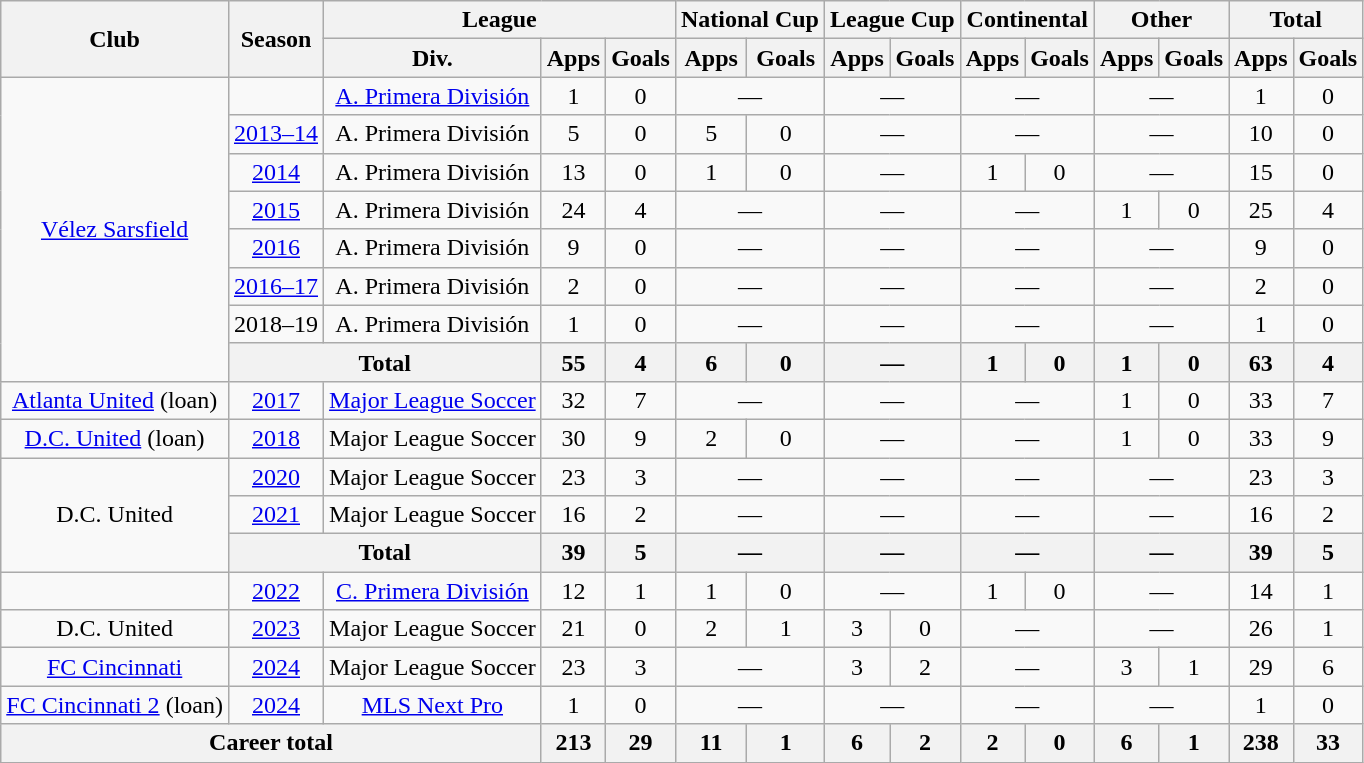<table class="wikitable" style="text-align:center">
<tr>
<th rowspan="2">Club</th>
<th rowspan="2">Season</th>
<th colspan="3">League</th>
<th colspan="2">National Cup</th>
<th colspan="2">League Cup</th>
<th colspan="2">Continental</th>
<th colspan="2">Other</th>
<th colspan="2">Total</th>
</tr>
<tr>
<th>Div.</th>
<th>Apps</th>
<th>Goals</th>
<th>Apps</th>
<th>Goals</th>
<th>Apps</th>
<th>Goals</th>
<th>Apps</th>
<th>Goals</th>
<th>Apps</th>
<th>Goals</th>
<th>Apps</th>
<th>Goals</th>
</tr>
<tr>
<td rowspan="8"><a href='#'>Vélez Sarsfield</a></td>
<td></td>
<td><a href='#'>A. Primera División</a></td>
<td>1</td>
<td>0</td>
<td colspan="2">—</td>
<td colspan="2">—</td>
<td colspan="2">—</td>
<td colspan="2">—</td>
<td>1</td>
<td>0</td>
</tr>
<tr>
<td><a href='#'>2013–14</a></td>
<td>A. Primera División</td>
<td>5</td>
<td>0</td>
<td>5</td>
<td>0</td>
<td colspan="2">—</td>
<td colspan="2">—</td>
<td colspan="2">—</td>
<td>10</td>
<td>0</td>
</tr>
<tr>
<td><a href='#'>2014</a></td>
<td>A. Primera División</td>
<td>13</td>
<td>0</td>
<td>1</td>
<td>0</td>
<td colspan="2">—</td>
<td>1</td>
<td>0</td>
<td colspan="2">—</td>
<td>15</td>
<td>0</td>
</tr>
<tr>
<td><a href='#'>2015</a></td>
<td>A. Primera División</td>
<td>24</td>
<td>4</td>
<td colspan="2">—</td>
<td colspan="2">—</td>
<td colspan="2">—</td>
<td>1</td>
<td>0</td>
<td>25</td>
<td>4</td>
</tr>
<tr>
<td><a href='#'>2016</a></td>
<td>A. Primera División</td>
<td>9</td>
<td>0</td>
<td colspan="2">—</td>
<td colspan="2">—</td>
<td colspan="2">—</td>
<td colspan="2">—</td>
<td>9</td>
<td>0</td>
</tr>
<tr>
<td><a href='#'>2016–17</a></td>
<td>A. Primera División</td>
<td>2</td>
<td>0</td>
<td colspan="2">—</td>
<td colspan="2">—</td>
<td colspan="2">—</td>
<td colspan="2">—</td>
<td>2</td>
<td>0</td>
</tr>
<tr>
<td>2018–19</td>
<td>A. Primera División</td>
<td>1</td>
<td>0</td>
<td colspan="2">—</td>
<td colspan="2">—</td>
<td colspan="2">—</td>
<td colspan="2">—</td>
<td>1</td>
<td>0</td>
</tr>
<tr>
<th colspan="2">Total</th>
<th>55</th>
<th>4</th>
<th>6</th>
<th>0</th>
<th colspan="2">—</th>
<th>1</th>
<th>0</th>
<th>1</th>
<th>0</th>
<th>63</th>
<th>4</th>
</tr>
<tr>
<td><a href='#'>Atlanta United</a> (loan)</td>
<td><a href='#'>2017</a></td>
<td><a href='#'>Major League Soccer</a></td>
<td>32</td>
<td>7</td>
<td colspan="2">—</td>
<td colspan="2">—</td>
<td colspan="2">—</td>
<td>1</td>
<td>0</td>
<td>33</td>
<td>7</td>
</tr>
<tr>
<td><a href='#'>D.C. United</a> (loan)</td>
<td><a href='#'>2018</a></td>
<td>Major League Soccer</td>
<td>30</td>
<td>9</td>
<td>2</td>
<td>0</td>
<td colspan="2">—</td>
<td colspan="2">—</td>
<td>1</td>
<td>0</td>
<td>33</td>
<td>9</td>
</tr>
<tr>
<td rowspan="3">D.C. United</td>
<td><a href='#'>2020</a></td>
<td>Major League Soccer</td>
<td>23</td>
<td>3</td>
<td colspan="2">—</td>
<td colspan="2">—</td>
<td colspan="2">—</td>
<td colspan="2">—</td>
<td>23</td>
<td>3</td>
</tr>
<tr>
<td><a href='#'>2021</a></td>
<td>Major League Soccer</td>
<td>16</td>
<td>2</td>
<td colspan="2">—</td>
<td colspan="2">—</td>
<td colspan="2">—</td>
<td colspan="2">—</td>
<td>16</td>
<td>2</td>
</tr>
<tr>
<th colspan="2">Total</th>
<th>39</th>
<th>5</th>
<th colspan="2">—</th>
<th colspan="2">—</th>
<th colspan="2">—</th>
<th colspan="2">—</th>
<th>39</th>
<th>5</th>
</tr>
<tr>
<td></td>
<td><a href='#'>2022</a></td>
<td rowspan="1"><a href='#'>C. Primera División</a></td>
<td>12</td>
<td>1</td>
<td>1</td>
<td>0</td>
<td colspan="2">—</td>
<td>1</td>
<td>0</td>
<td colspan="2">—</td>
<td>14</td>
<td>1</td>
</tr>
<tr>
<td>D.C. United</td>
<td><a href='#'>2023</a></td>
<td>Major League Soccer</td>
<td>21</td>
<td>0</td>
<td>2</td>
<td>1</td>
<td>3</td>
<td>0</td>
<td colspan="2">—</td>
<td colspan="2">—</td>
<td>26</td>
<td>1</td>
</tr>
<tr>
<td><a href='#'>FC Cincinnati</a></td>
<td><a href='#'>2024</a></td>
<td>Major League Soccer</td>
<td>23</td>
<td>3</td>
<td colspan="2">—</td>
<td>3</td>
<td>2</td>
<td colspan="2">—</td>
<td>3</td>
<td>1</td>
<td>29</td>
<td>6</td>
</tr>
<tr>
<td><a href='#'>FC Cincinnati 2</a> (loan)</td>
<td><a href='#'>2024</a></td>
<td><a href='#'>MLS Next Pro</a></td>
<td>1</td>
<td>0</td>
<td colspan="2">—</td>
<td colspan="2">—</td>
<td colspan="2">—</td>
<td colspan="2">—</td>
<td>1</td>
<td>0</td>
</tr>
<tr>
<th colspan="3">Career total</th>
<th>213</th>
<th>29</th>
<th>11</th>
<th>1</th>
<th>6</th>
<th>2</th>
<th>2</th>
<th>0</th>
<th>6</th>
<th>1</th>
<th>238</th>
<th>33</th>
</tr>
</table>
